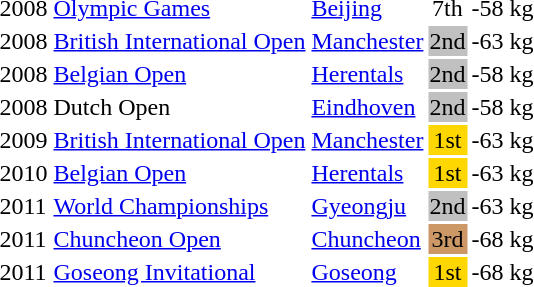<table>
<tr>
<td>2008</td>
<td><a href='#'>Olympic Games</a></td>
<td><a href='#'>Beijing</a></td>
<td style="text-align:center;">7th</td>
<td>-58 kg</td>
</tr>
<tr>
<td>2008</td>
<td><a href='#'>British International Open</a></td>
<td><a href='#'>Manchester</a></td>
<td style="background:silver; text-align:center;">2nd</td>
<td>-63 kg</td>
</tr>
<tr>
<td>2008</td>
<td><a href='#'>Belgian Open</a></td>
<td><a href='#'>Herentals</a></td>
<td style="background:silver; text-align:center;">2nd</td>
<td>-58 kg</td>
</tr>
<tr>
<td>2008</td>
<td>Dutch Open</td>
<td><a href='#'>Eindhoven</a></td>
<td style="background:silver; text-align:center;">2nd</td>
<td>-58 kg</td>
</tr>
<tr>
<td>2009</td>
<td><a href='#'>British International Open</a></td>
<td><a href='#'>Manchester</a></td>
<td style="background:gold; text-align:center;">1st</td>
<td>-63 kg</td>
</tr>
<tr>
<td>2010</td>
<td><a href='#'>Belgian Open</a></td>
<td><a href='#'>Herentals</a></td>
<td style="background:gold; text-align:center;">1st</td>
<td>-63 kg</td>
</tr>
<tr>
<td>2011</td>
<td><a href='#'>World Championships</a></td>
<td><a href='#'>Gyeongju</a></td>
<td style="background:silver; text-align:center;">2nd</td>
<td>-63 kg</td>
</tr>
<tr>
<td>2011</td>
<td><a href='#'>Chuncheon Open</a></td>
<td><a href='#'>Chuncheon</a></td>
<td style="background:#c96; text-align:center;">3rd</td>
<td>-68 kg</td>
</tr>
<tr>
<td>2011</td>
<td><a href='#'>Goseong Invitational</a></td>
<td><a href='#'>Goseong</a></td>
<td style="background:gold; text-align:center;">1st</td>
<td>-68 kg</td>
</tr>
</table>
